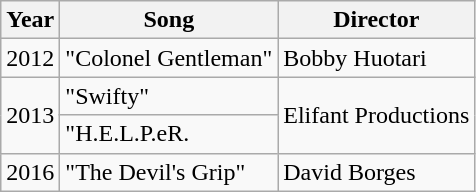<table class=wikitable>
<tr>
<th>Year</th>
<th>Song</th>
<th>Director</th>
</tr>
<tr>
<td>2012</td>
<td>"Colonel Gentleman"</td>
<td>Bobby Huotari</td>
</tr>
<tr>
<td rowspan=2>2013</td>
<td>"Swifty"</td>
<td rowspan=2>Elifant Productions</td>
</tr>
<tr>
<td>"H.E.L.P.eR.</td>
</tr>
<tr>
<td>2016</td>
<td>"The Devil's Grip"</td>
<td>David Borges</td>
</tr>
</table>
